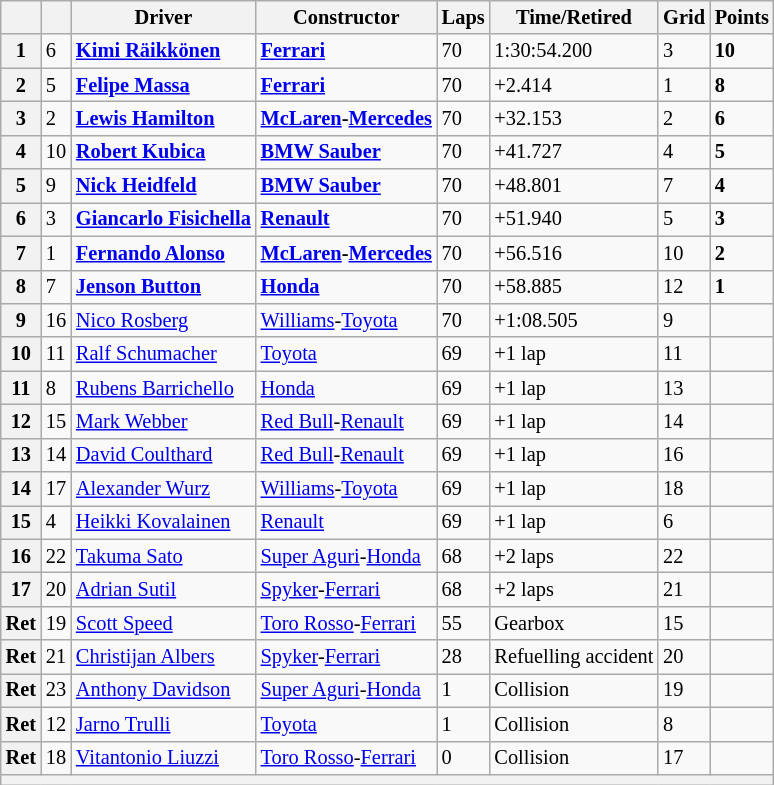<table class="wikitable" style="font-size:85%">
<tr>
<th></th>
<th></th>
<th>Driver</th>
<th>Constructor</th>
<th>Laps</th>
<th>Time/Retired</th>
<th>Grid</th>
<th>Points</th>
</tr>
<tr>
<th>1</th>
<td>6</td>
<td> <strong><a href='#'>Kimi Räikkönen</a></strong></td>
<td><strong><a href='#'>Ferrari</a></strong></td>
<td>70</td>
<td>1:30:54.200</td>
<td>3</td>
<td><strong>10</strong></td>
</tr>
<tr>
<th>2</th>
<td>5</td>
<td> <strong><a href='#'>Felipe Massa</a></strong></td>
<td><strong><a href='#'>Ferrari</a></strong></td>
<td>70</td>
<td>+2.414</td>
<td>1</td>
<td><strong>8</strong></td>
</tr>
<tr>
<th>3</th>
<td>2</td>
<td> <strong><a href='#'>Lewis Hamilton</a></strong></td>
<td align="center" nowrap><strong><a href='#'>McLaren</a>-<a href='#'>Mercedes</a></strong></td>
<td>70</td>
<td>+32.153</td>
<td>2</td>
<td><strong>6</strong></td>
</tr>
<tr>
<th>4</th>
<td>10</td>
<td> <strong><a href='#'>Robert Kubica</a></strong></td>
<td><strong><a href='#'>BMW Sauber</a></strong></td>
<td>70</td>
<td>+41.727</td>
<td>4</td>
<td><strong>5</strong></td>
</tr>
<tr>
<th>5</th>
<td>9</td>
<td> <strong><a href='#'>Nick Heidfeld</a></strong></td>
<td><strong><a href='#'>BMW Sauber</a></strong></td>
<td>70</td>
<td>+48.801</td>
<td>7</td>
<td><strong>4</strong></td>
</tr>
<tr>
<th>6</th>
<td>3</td>
<td align="center" nowrap> <strong><a href='#'>Giancarlo Fisichella</a></strong></td>
<td><strong><a href='#'>Renault</a></strong></td>
<td>70</td>
<td>+51.940</td>
<td>5</td>
<td><strong>3</strong></td>
</tr>
<tr>
<th>7</th>
<td>1</td>
<td> <strong><a href='#'>Fernando Alonso</a></strong></td>
<td><strong><a href='#'>McLaren</a>-<a href='#'>Mercedes</a></strong></td>
<td>70</td>
<td>+56.516</td>
<td>10</td>
<td><strong>2</strong></td>
</tr>
<tr>
<th>8</th>
<td>7</td>
<td> <strong><a href='#'>Jenson Button</a></strong></td>
<td><strong><a href='#'>Honda</a></strong></td>
<td>70</td>
<td>+58.885</td>
<td>12</td>
<td><strong>1</strong></td>
</tr>
<tr>
<th>9</th>
<td>16</td>
<td> <a href='#'>Nico Rosberg</a></td>
<td><a href='#'>Williams</a>-<a href='#'>Toyota</a></td>
<td>70</td>
<td>+1:08.505</td>
<td>9</td>
<td></td>
</tr>
<tr>
<th>10</th>
<td>11</td>
<td> <a href='#'>Ralf Schumacher</a></td>
<td><a href='#'>Toyota</a></td>
<td>69</td>
<td>+1 lap</td>
<td>11</td>
<td></td>
</tr>
<tr>
<th>11</th>
<td>8</td>
<td> <a href='#'>Rubens Barrichello</a></td>
<td><a href='#'>Honda</a></td>
<td>69</td>
<td>+1 lap</td>
<td>13</td>
<td></td>
</tr>
<tr>
<th>12</th>
<td>15</td>
<td> <a href='#'>Mark Webber</a></td>
<td><a href='#'>Red Bull</a>-<a href='#'>Renault</a></td>
<td>69</td>
<td>+1 lap</td>
<td>14</td>
<td></td>
</tr>
<tr>
<th>13</th>
<td>14</td>
<td> <a href='#'>David Coulthard</a></td>
<td><a href='#'>Red Bull</a>-<a href='#'>Renault</a></td>
<td>69</td>
<td>+1 lap</td>
<td>16</td>
<td></td>
</tr>
<tr>
<th>14</th>
<td>17</td>
<td> <a href='#'>Alexander Wurz</a></td>
<td><a href='#'>Williams</a>-<a href='#'>Toyota</a></td>
<td>69</td>
<td>+1 lap</td>
<td>18</td>
<td></td>
</tr>
<tr>
<th>15</th>
<td>4</td>
<td> <a href='#'>Heikki Kovalainen</a></td>
<td><a href='#'>Renault</a></td>
<td>69</td>
<td>+1 lap</td>
<td>6</td>
<td></td>
</tr>
<tr>
<th>16</th>
<td>22</td>
<td> <a href='#'>Takuma Sato</a></td>
<td><a href='#'>Super Aguri</a>-<a href='#'>Honda</a></td>
<td>68</td>
<td>+2 laps</td>
<td>22</td>
<td></td>
</tr>
<tr>
<th>17</th>
<td>20</td>
<td> <a href='#'>Adrian Sutil</a></td>
<td><a href='#'>Spyker</a>-<a href='#'>Ferrari</a></td>
<td>68</td>
<td>+2 laps</td>
<td>21</td>
<td></td>
</tr>
<tr>
<th>Ret</th>
<td>19</td>
<td> <a href='#'>Scott Speed</a></td>
<td><a href='#'>Toro Rosso</a>-<a href='#'>Ferrari</a></td>
<td>55</td>
<td>Gearbox</td>
<td>15</td>
<td></td>
</tr>
<tr>
<th>Ret</th>
<td>21</td>
<td> <a href='#'>Christijan Albers</a></td>
<td><a href='#'>Spyker</a>-<a href='#'>Ferrari</a></td>
<td>28</td>
<td align="center" nowrap>Refuelling accident</td>
<td>20</td>
<td></td>
</tr>
<tr>
<th>Ret</th>
<td>23</td>
<td> <a href='#'>Anthony Davidson</a></td>
<td><a href='#'>Super Aguri</a>-<a href='#'>Honda</a></td>
<td>1</td>
<td>Collision</td>
<td>19</td>
<td></td>
</tr>
<tr>
<th>Ret</th>
<td>12</td>
<td> <a href='#'>Jarno Trulli</a></td>
<td><a href='#'>Toyota</a></td>
<td>1</td>
<td>Collision</td>
<td>8</td>
<td></td>
</tr>
<tr>
<th>Ret</th>
<td>18</td>
<td> <a href='#'>Vitantonio Liuzzi</a></td>
<td><a href='#'>Toro Rosso</a>-<a href='#'>Ferrari</a></td>
<td>0</td>
<td>Collision</td>
<td>17</td>
<td></td>
</tr>
<tr>
<th colspan="8"></th>
</tr>
</table>
